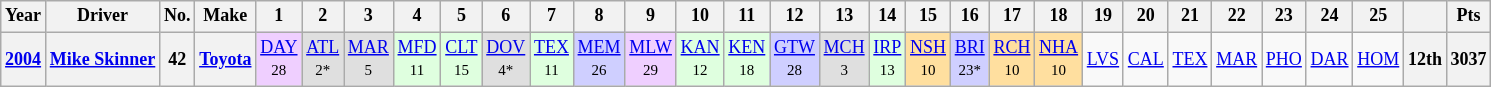<table class="wikitable" style="text-align:center; font-size:75%">
<tr>
<th>Year</th>
<th>Driver</th>
<th>No.</th>
<th>Make</th>
<th>1</th>
<th>2</th>
<th>3</th>
<th>4</th>
<th>5</th>
<th>6</th>
<th>7</th>
<th>8</th>
<th>9</th>
<th>10</th>
<th>11</th>
<th>12</th>
<th>13</th>
<th>14</th>
<th>15</th>
<th>16</th>
<th>17</th>
<th>18</th>
<th>19</th>
<th>20</th>
<th>21</th>
<th>22</th>
<th>23</th>
<th>24</th>
<th>25</th>
<th></th>
<th>Pts</th>
</tr>
<tr>
<th><a href='#'>2004</a></th>
<th><a href='#'>Mike Skinner</a></th>
<th>42</th>
<th><a href='#'>Toyota</a></th>
<td style="background:#EFCFFF;"><a href='#'>DAY</a><br><small>28</small></td>
<td style="background:#DFDFDF;"><a href='#'>ATL</a><br><small>2*</small></td>
<td style="background:#DFDFDF;"><a href='#'>MAR</a><br><small>5</small></td>
<td style="background:#DFFFDF;"><a href='#'>MFD</a><br><small>11</small></td>
<td style="background:#DFFFDF;"><a href='#'>CLT</a><br><small>15</small></td>
<td style="background:#DFDFDF;"><a href='#'>DOV</a><br><small>4*</small></td>
<td style="background:#DFFFDF;"><a href='#'>TEX</a><br><small>11</small></td>
<td style="background:#CFCFFF;"><a href='#'>MEM</a><br><small>26</small></td>
<td style="background:#EFCFFF;"><a href='#'>MLW</a><br><small>29</small></td>
<td style="background:#DFFFDF;"><a href='#'>KAN</a><br><small>12</small></td>
<td style="background:#DFFFDF;"><a href='#'>KEN</a><br><small>18</small></td>
<td style="background:#CFCFFF;"><a href='#'>GTW</a><br><small>28</small></td>
<td style="background:#DFDFDF;"><a href='#'>MCH</a><br><small>3</small></td>
<td style="background:#DFFFDF;"><a href='#'>IRP</a><br><small>13</small></td>
<td style="background:#FFDF9F;"><a href='#'>NSH</a><br><small>10</small></td>
<td style="background:#CFCFFF;"><a href='#'>BRI</a><br><small>23*</small></td>
<td style="background:#FFDF9F;"><a href='#'>RCH</a><br><small>10</small></td>
<td style="background:#FFDF9F;"><a href='#'>NHA</a><br><small>10</small></td>
<td><a href='#'>LVS</a></td>
<td><a href='#'>CAL</a></td>
<td><a href='#'>TEX</a></td>
<td><a href='#'>MAR</a></td>
<td><a href='#'>PHO</a></td>
<td><a href='#'>DAR</a></td>
<td><a href='#'>HOM</a></td>
<th>12th</th>
<th>3037</th>
</tr>
</table>
